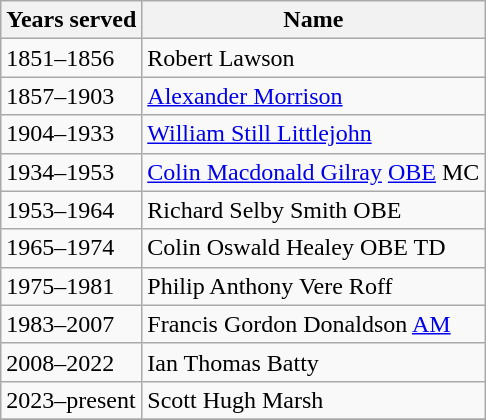<table class="wikitable">
<tr>
<th>Years served</th>
<th>Name</th>
</tr>
<tr>
<td>1851–1856</td>
<td>Robert Lawson</td>
</tr>
<tr>
<td>1857–1903</td>
<td><a href='#'>Alexander Morrison</a></td>
</tr>
<tr>
<td>1904–1933</td>
<td><a href='#'>William Still Littlejohn</a></td>
</tr>
<tr>
<td>1934–1953</td>
<td><a href='#'>Colin Macdonald Gilray</a> <a href='#'>OBE</a> MC</td>
</tr>
<tr>
<td>1953–1964</td>
<td>Richard Selby Smith OBE</td>
</tr>
<tr>
<td>1965–1974</td>
<td>Colin Oswald Healey OBE TD</td>
</tr>
<tr>
<td>1975–1981</td>
<td>Philip Anthony Vere Roff</td>
</tr>
<tr>
<td>1983–2007</td>
<td>Francis Gordon Donaldson <a href='#'>AM</a></td>
</tr>
<tr>
<td>2008–2022</td>
<td>Ian Thomas Batty</td>
</tr>
<tr>
<td>2023–present</td>
<td>Scott Hugh Marsh</td>
</tr>
<tr>
</tr>
</table>
